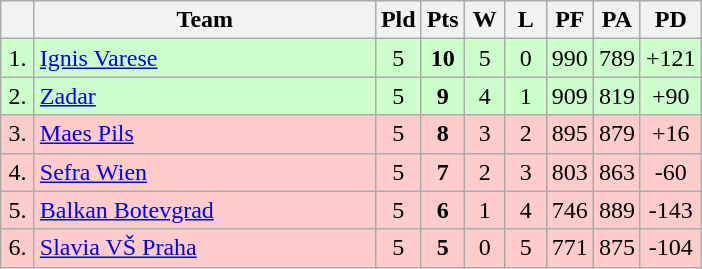<table class="wikitable" style="text-align:center">
<tr>
<th width=15></th>
<th width=220>Team</th>
<th width=20>Pld</th>
<th width=20>Pts</th>
<th width=20>W</th>
<th width=20>L</th>
<th width=20>PF</th>
<th width=20>PA</th>
<th width=20>PD</th>
</tr>
<tr style="background: #ccffcc;">
<td>1.</td>
<td align=left> <a href='#'>Ignis Varese</a></td>
<td>5</td>
<td><strong>10</strong></td>
<td>5</td>
<td>0</td>
<td>990</td>
<td>789</td>
<td>+121</td>
</tr>
<tr style="background: #ccffcc;">
<td>2.</td>
<td align=left> <a href='#'>Zadar</a></td>
<td>5</td>
<td><strong>9</strong></td>
<td>4</td>
<td>1</td>
<td>909</td>
<td>819</td>
<td>+90</td>
</tr>
<tr style="background: #ffcccc;">
<td>3.</td>
<td align=left> <a href='#'>Maes Pils</a></td>
<td>5</td>
<td><strong>8</strong></td>
<td>3</td>
<td>2</td>
<td>895</td>
<td>879</td>
<td>+16</td>
</tr>
<tr style="background: #ffcccc;">
<td>4.</td>
<td align=left> <a href='#'>Sefra Wien</a></td>
<td>5</td>
<td><strong>7</strong></td>
<td>2</td>
<td>3</td>
<td>803</td>
<td>863</td>
<td>-60</td>
</tr>
<tr style="background: #ffcccc;">
<td>5.</td>
<td align=left> <a href='#'>Balkan Botevgrad</a></td>
<td>5</td>
<td><strong>6</strong></td>
<td>1</td>
<td>4</td>
<td>746</td>
<td>889</td>
<td>-143</td>
</tr>
<tr style="background: #ffcccc;">
<td>6.</td>
<td align=left> <a href='#'>Slavia VŠ Praha</a></td>
<td>5</td>
<td><strong>5</strong></td>
<td>0</td>
<td>5</td>
<td>771</td>
<td>875</td>
<td>-104</td>
</tr>
</table>
